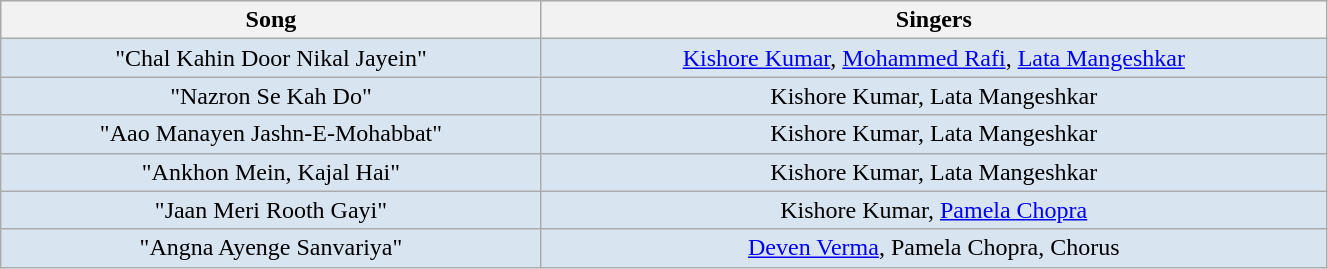<table class="wikitable" width="70%">
<tr style="background:#d9e4f1; text-align:center;">
<th><strong>Song</strong></th>
<th><strong>Singers</strong></th>
</tr>
<tr rowspan="1" style="text-align:center; background:#d9e4f1; textcolor:#000;">
<td>"Chal Kahin Door Nikal Jayein"</td>
<td><a href='#'>Kishore Kumar</a>, <a href='#'>Mohammed Rafi</a>, <a href='#'>Lata Mangeshkar</a></td>
</tr>
<tr rowspan="1" style="text-align:center; background:#d9e4f1; textcolor:#000;">
<td>"Nazron Se Kah Do"</td>
<td>Kishore Kumar, Lata Mangeshkar</td>
</tr>
<tr rowspan="1" style="text-align:center; background:#d9e4f1; textcolor:#000;">
<td>"Aao Manayen Jashn-E-Mohabbat"</td>
<td>Kishore Kumar, Lata Mangeshkar</td>
</tr>
<tr rowspan="1" style="text-align:center; background:#d9e4f1; textcolor:#000;">
<td>"Ankhon Mein, Kajal Hai"</td>
<td>Kishore Kumar, Lata Mangeshkar</td>
</tr>
<tr rowspan="1" style="text-align:center; background:#d9e4f1; textcolor:#000;">
<td>"Jaan Meri Rooth Gayi"</td>
<td>Kishore Kumar, <a href='#'>Pamela Chopra</a></td>
</tr>
<tr rowspan="1" style="text-align:center; background:#d9e4f1; textcolor:#000;">
<td>"Angna Ayenge Sanvariya"</td>
<td><a href='#'>Deven Verma</a>, Pamela Chopra, Chorus</td>
</tr>
</table>
